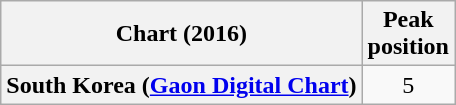<table class="wikitable sortable plainrowheaders" style="text-align:center;">
<tr>
<th>Chart (2016)</th>
<th>Peak<br>position</th>
</tr>
<tr>
<th scope="row">South Korea (<a href='#'>Gaon Digital Chart</a>)</th>
<td>5</td>
</tr>
</table>
